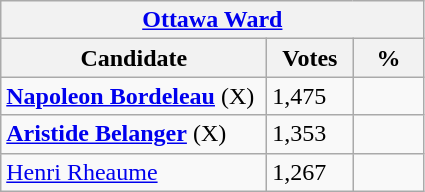<table class="wikitable">
<tr>
<th colspan="3"><a href='#'>Ottawa Ward</a></th>
</tr>
<tr>
<th style="width: 170px">Candidate</th>
<th style="width: 50px">Votes</th>
<th style="width: 40px">%</th>
</tr>
<tr>
<td><strong><a href='#'>Napoleon Bordeleau</a></strong> (X)</td>
<td>1,475</td>
<td></td>
</tr>
<tr>
<td><strong><a href='#'>Aristide Belanger</a></strong> (X)</td>
<td>1,353</td>
<td></td>
</tr>
<tr>
<td><a href='#'>Henri Rheaume</a></td>
<td>1,267</td>
<td></td>
</tr>
</table>
